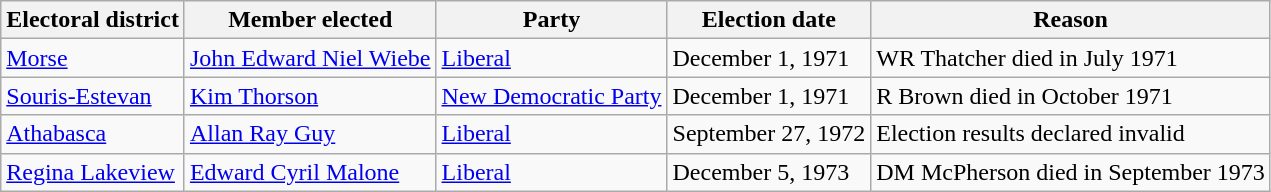<table class="wikitable sortable">
<tr>
<th>Electoral district</th>
<th>Member elected</th>
<th>Party</th>
<th>Election date</th>
<th>Reason</th>
</tr>
<tr>
<td><a href='#'>Morse</a></td>
<td><a href='#'>John Edward Niel Wiebe</a></td>
<td><a href='#'>Liberal</a></td>
<td>December 1, 1971</td>
<td>WR Thatcher died in July 1971</td>
</tr>
<tr>
<td><a href='#'>Souris-Estevan</a></td>
<td><a href='#'>Kim Thorson</a></td>
<td><a href='#'>New Democratic Party</a></td>
<td>December 1, 1971</td>
<td>R Brown died in October 1971</td>
</tr>
<tr>
<td><a href='#'>Athabasca</a></td>
<td><a href='#'>Allan Ray Guy</a></td>
<td><a href='#'>Liberal</a></td>
<td>September 27, 1972</td>
<td>Election results declared invalid</td>
</tr>
<tr>
<td><a href='#'>Regina Lakeview</a></td>
<td><a href='#'>Edward Cyril Malone</a></td>
<td><a href='#'>Liberal</a></td>
<td>December 5, 1973</td>
<td>DM McPherson died in September 1973</td>
</tr>
</table>
